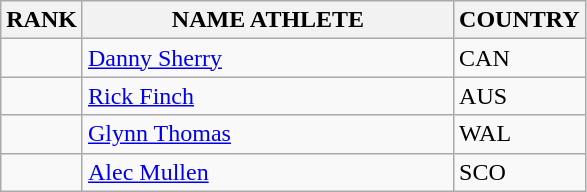<table class="wikitable">
<tr>
<th>RANK</th>
<th align="left" style="width: 15em">NAME ATHLETE</th>
<th>COUNTRY</th>
</tr>
<tr>
<td align="center"></td>
<td><a href='#'>Danny Sherry</a></td>
<td> CAN</td>
</tr>
<tr>
<td align="center"></td>
<td><a href='#'>Rick Finch</a></td>
<td> AUS</td>
</tr>
<tr>
<td align="center"></td>
<td><a href='#'>Glynn Thomas</a></td>
<td> WAL</td>
</tr>
<tr>
<td align="center"></td>
<td><a href='#'>Alec Mullen</a></td>
<td> SCO</td>
</tr>
</table>
